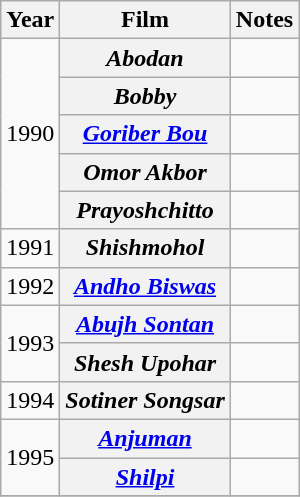<table class="wikitable sortable">
<tr>
<th>Year</th>
<th>Film</th>
<th>Notes</th>
</tr>
<tr>
<td rowspan=5>1990</td>
<th><em>Abodan</em></th>
<td></td>
</tr>
<tr>
<th><em>Bobby</em></th>
<td></td>
</tr>
<tr>
<th><em><a href='#'>Goriber Bou</a></em></th>
<td></td>
</tr>
<tr>
<th><em>Omor Akbor</em></th>
<td></td>
</tr>
<tr>
<th><em>Prayoshchitto</em></th>
<td></td>
</tr>
<tr>
<td>1991</td>
<th><em>Shishmohol</em></th>
<td></td>
</tr>
<tr>
<td>1992</td>
<th><em><a href='#'>Andho Biswas</a></em></th>
<td></td>
</tr>
<tr>
<td rowspan=2>1993</td>
<th><em><a href='#'>Abujh Sontan</a></em></th>
<td></td>
</tr>
<tr>
<th><em>Shesh Upohar</em></th>
<td></td>
</tr>
<tr>
<td>1994</td>
<th><em>Sotiner Songsar</em></th>
<td></td>
</tr>
<tr>
<td rowspan=2>1995</td>
<th><em><a href='#'>Anjuman</a></em></th>
<td></td>
</tr>
<tr>
<th><em><a href='#'>Shilpi</a></em></th>
<td></td>
</tr>
<tr>
</tr>
</table>
